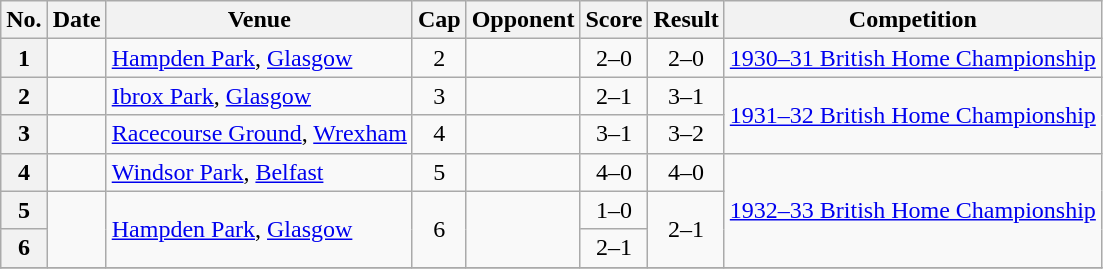<table class="wikitable sortable plainrowheaders">
<tr>
<th scope=col>No.</th>
<th scope=col data-sort-type=date>Date</th>
<th scope=col>Venue</th>
<th scope=col>Cap</th>
<th scope=col>Opponent</th>
<th scope=col>Score</th>
<th scope=col>Result</th>
<th scope=col>Competition</th>
</tr>
<tr>
<th scope=row>1</th>
<td></td>
<td><a href='#'>Hampden Park</a>, <a href='#'>Glasgow</a></td>
<td align=center>2</td>
<td></td>
<td align=center>2–0</td>
<td align=center>2–0</td>
<td><a href='#'>1930–31 British Home Championship</a></td>
</tr>
<tr>
<th scope=row>2</th>
<td></td>
<td><a href='#'>Ibrox Park</a>, <a href='#'>Glasgow</a></td>
<td align=center>3</td>
<td></td>
<td align=center>2–1</td>
<td align=center>3–1</td>
<td rowspan = "2"><a href='#'>1931–32 British Home Championship</a></td>
</tr>
<tr>
<th scope=row>3</th>
<td></td>
<td><a href='#'>Racecourse Ground</a>, <a href='#'>Wrexham</a></td>
<td align=center>4</td>
<td></td>
<td align=center>3–1</td>
<td align=center>3–2</td>
</tr>
<tr>
<th scope=row>4</th>
<td></td>
<td><a href='#'>Windsor Park</a>, <a href='#'>Belfast</a></td>
<td align=center>5</td>
<td></td>
<td align=center>4–0</td>
<td align=center>4–0</td>
<td rowspan = "3"><a href='#'>1932–33 British Home Championship</a></td>
</tr>
<tr>
<th scope=row>5</th>
<td rowspan = "2"></td>
<td rowspan = "2"><a href='#'>Hampden Park</a>, <a href='#'>Glasgow</a></td>
<td rowspan = "2" align=center>6</td>
<td rowspan = "2"></td>
<td align=center>1–0</td>
<td rowspan = "2" align=center>2–1</td>
</tr>
<tr>
<th scope=row>6</th>
<td align=center>2–1</td>
</tr>
<tr>
</tr>
</table>
